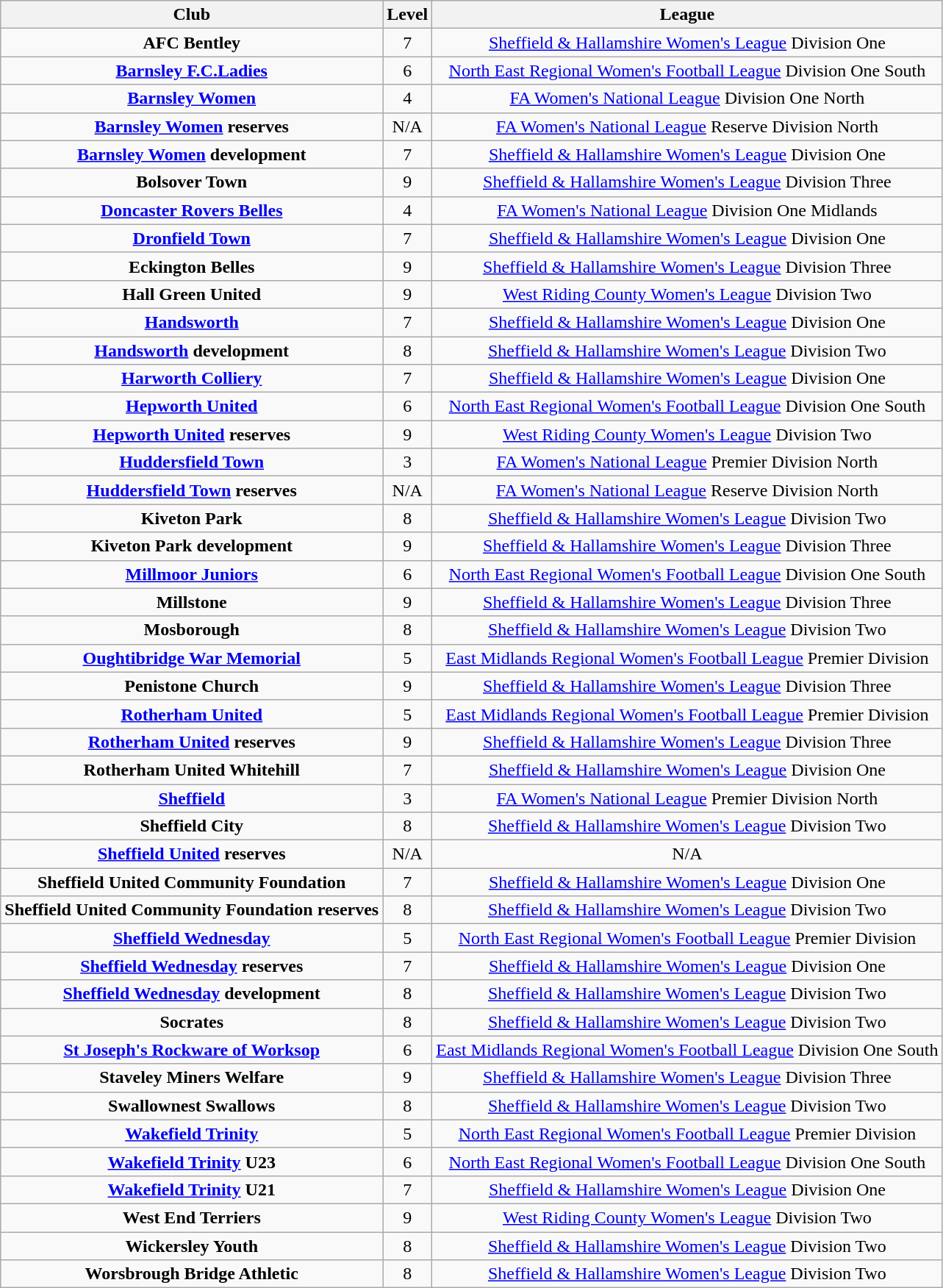<table class="wikitable sortable" border="1" style="text-align:center;">
<tr>
<th>Club</th>
<th>Level</th>
<th>League</th>
</tr>
<tr>
<td><strong>AFC Bentley </strong></td>
<td>7</td>
<td><a href='#'>Sheffield & Hallamshire Women's League</a> Division One</td>
</tr>
<tr>
<td><strong><a href='#'>Barnsley F.C.Ladies</a> </strong></td>
<td>6</td>
<td><a href='#'>North East Regional Women's Football League</a> Division One South</td>
</tr>
<tr>
<td><strong><a href='#'>Barnsley Women</a></strong></td>
<td>4</td>
<td><a href='#'>FA Women's National League</a> Division One North</td>
</tr>
<tr>
<td><strong><a href='#'>Barnsley Women</a> reserves</strong></td>
<td>N/A</td>
<td><a href='#'>FA Women's National League</a> Reserve Division North</td>
</tr>
<tr>
<td><strong><a href='#'>Barnsley Women</a> development</strong></td>
<td>7</td>
<td><a href='#'>Sheffield & Hallamshire Women's League</a> Division One</td>
</tr>
<tr>
<td><strong>Bolsover Town</strong></td>
<td>9</td>
<td><a href='#'>Sheffield & Hallamshire Women's League</a> Division Three</td>
</tr>
<tr>
<td><strong><a href='#'>Doncaster Rovers Belles</a></strong></td>
<td>4</td>
<td><a href='#'>FA Women's National League</a> Division One Midlands</td>
</tr>
<tr>
<td><strong><a href='#'>Dronfield Town</a></strong></td>
<td>7</td>
<td><a href='#'>Sheffield & Hallamshire Women's League</a> Division One</td>
</tr>
<tr>
<td><strong>Eckington Belles</strong></td>
<td>9</td>
<td><a href='#'>Sheffield & Hallamshire Women's League</a> Division Three</td>
</tr>
<tr>
<td><strong>Hall Green United</strong></td>
<td>9</td>
<td><a href='#'>West Riding County Women's League</a> Division Two</td>
</tr>
<tr>
<td><strong><a href='#'>Handsworth</a></strong></td>
<td>7</td>
<td><a href='#'>Sheffield & Hallamshire Women's League</a> Division One</td>
</tr>
<tr>
<td><strong><a href='#'>Handsworth</a> development</strong></td>
<td>8</td>
<td><a href='#'>Sheffield & Hallamshire Women's League</a> Division Two</td>
</tr>
<tr>
<td><strong><a href='#'>Harworth Colliery</a></strong></td>
<td>7</td>
<td><a href='#'>Sheffield & Hallamshire Women's League</a> Division One</td>
</tr>
<tr>
<td><strong><a href='#'>Hepworth United</a></strong></td>
<td>6</td>
<td><a href='#'>North East Regional Women's Football League</a> Division One South</td>
</tr>
<tr>
<td><strong><a href='#'>Hepworth United</a> reserves</strong></td>
<td>9</td>
<td><a href='#'>West Riding County Women's League</a> Division Two</td>
</tr>
<tr>
<td><strong><a href='#'>Huddersfield Town</a></strong></td>
<td>3</td>
<td><a href='#'>FA Women's National League</a> Premier Division North</td>
</tr>
<tr>
<td><strong><a href='#'>Huddersfield Town</a> reserves</strong></td>
<td>N/A</td>
<td><a href='#'>FA Women's National League</a> Reserve Division North</td>
</tr>
<tr>
<td><strong>Kiveton Park</strong></td>
<td>8</td>
<td><a href='#'>Sheffield & Hallamshire Women's League</a> Division Two</td>
</tr>
<tr>
<td><strong>Kiveton Park development</strong></td>
<td>9</td>
<td><a href='#'>Sheffield & Hallamshire Women's League</a> Division Three</td>
</tr>
<tr>
<td><strong><a href='#'>Millmoor Juniors</a></strong></td>
<td>6</td>
<td><a href='#'>North East Regional Women's Football League</a> Division One South</td>
</tr>
<tr>
<td><strong>Millstone</strong></td>
<td>9</td>
<td><a href='#'>Sheffield & Hallamshire Women's League</a> Division Three</td>
</tr>
<tr>
<td><strong>Mosborough</strong></td>
<td>8</td>
<td><a href='#'>Sheffield & Hallamshire Women's League</a> Division Two</td>
</tr>
<tr>
<td><strong><a href='#'>Oughtibridge War Memorial</a></strong></td>
<td>5</td>
<td><a href='#'>East Midlands Regional Women's Football League</a> Premier Division</td>
</tr>
<tr>
<td><strong>Penistone Church</strong></td>
<td>9</td>
<td><a href='#'>Sheffield & Hallamshire Women's League</a> Division Three</td>
</tr>
<tr>
<td><strong><a href='#'>Rotherham United</a></strong></td>
<td>5</td>
<td><a href='#'>East Midlands Regional Women's Football League</a> Premier Division</td>
</tr>
<tr>
<td><strong><a href='#'>Rotherham United</a> reserves</strong></td>
<td>9</td>
<td><a href='#'>Sheffield & Hallamshire Women's League</a> Division Three</td>
</tr>
<tr>
<td><strong>Rotherham United Whitehill</strong></td>
<td>7</td>
<td><a href='#'>Sheffield & Hallamshire Women's League</a> Division One</td>
</tr>
<tr>
<td><strong><a href='#'>Sheffield</a></strong></td>
<td>3</td>
<td><a href='#'>FA Women's National League</a> Premier Division North</td>
</tr>
<tr>
<td><strong>Sheffield City</strong></td>
<td>8</td>
<td><a href='#'>Sheffield & Hallamshire Women's League</a> Division Two</td>
</tr>
<tr>
<td><strong><a href='#'>Sheffield United</a> reserves</strong></td>
<td>N/A</td>
<td>N/A</td>
</tr>
<tr>
<td><strong>Sheffield United Community Foundation</strong></td>
<td>7</td>
<td><a href='#'>Sheffield & Hallamshire Women's League</a> Division One</td>
</tr>
<tr>
<td><strong>Sheffield United Community Foundation reserves</strong></td>
<td>8</td>
<td><a href='#'>Sheffield & Hallamshire Women's League</a> Division Two</td>
</tr>
<tr>
<td><strong><a href='#'>Sheffield Wednesday</a></strong></td>
<td>5</td>
<td><a href='#'>North East Regional Women's Football League</a> Premier Division</td>
</tr>
<tr>
<td><strong><a href='#'>Sheffield Wednesday</a> reserves</strong></td>
<td>7</td>
<td><a href='#'>Sheffield & Hallamshire Women's League</a> Division One</td>
</tr>
<tr>
<td><strong><a href='#'>Sheffield Wednesday</a> development</strong></td>
<td>8</td>
<td><a href='#'>Sheffield & Hallamshire Women's League</a> Division Two</td>
</tr>
<tr>
<td><strong>Socrates</strong></td>
<td>8</td>
<td><a href='#'>Sheffield & Hallamshire Women's League</a> Division Two</td>
</tr>
<tr>
<td><strong><a href='#'>St Joseph's Rockware of Worksop</a></strong></td>
<td>6</td>
<td><a href='#'>East Midlands Regional Women's Football League</a> Division One South</td>
</tr>
<tr>
<td><strong>Staveley Miners Welfare</strong></td>
<td>9</td>
<td><a href='#'>Sheffield & Hallamshire Women's League</a> Division Three</td>
</tr>
<tr>
<td><strong>Swallownest Swallows</strong></td>
<td>8</td>
<td><a href='#'>Sheffield & Hallamshire Women's League</a> Division Two</td>
</tr>
<tr>
<td><strong><a href='#'>Wakefield Trinity</a></strong></td>
<td>5</td>
<td><a href='#'>North East Regional Women's Football League</a> Premier Division</td>
</tr>
<tr>
<td><strong><a href='#'>Wakefield Trinity</a> U23</strong></td>
<td>6</td>
<td><a href='#'>North East Regional Women's Football League</a> Division One South</td>
</tr>
<tr>
<td><strong><a href='#'>Wakefield Trinity</a> U21</strong></td>
<td>7</td>
<td><a href='#'>Sheffield & Hallamshire Women's League</a> Division One</td>
</tr>
<tr>
<td><strong>West End Terriers</strong></td>
<td>9</td>
<td><a href='#'>West Riding County Women's League</a> Division Two</td>
</tr>
<tr>
<td><strong>Wickersley Youth</strong></td>
<td>8</td>
<td><a href='#'>Sheffield & Hallamshire Women's League</a> Division Two</td>
</tr>
<tr>
<td><strong>Worsbrough Bridge Athletic</strong></td>
<td>8</td>
<td><a href='#'>Sheffield & Hallamshire Women's League</a> Division Two</td>
</tr>
</table>
